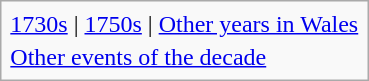<table class="infobox" id="toc">
<tr>
<td align="left"><a href='#'>1730s</a> | <a href='#'>1750s</a> | <a href='#'>Other years in Wales</a></td>
</tr>
<tr>
<td><a href='#'>Other events of the decade</a></td>
</tr>
</table>
